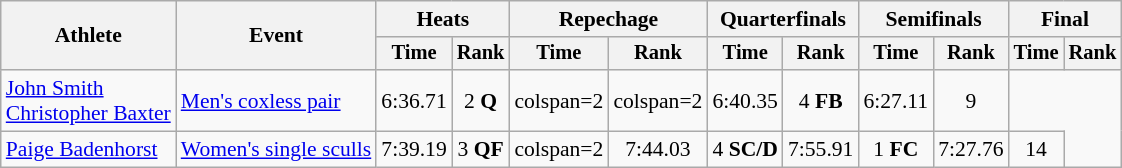<table class=wikitable style=font-size:90%;text-align:center>
<tr>
<th rowspan=2>Athlete</th>
<th rowspan=2>Event</th>
<th colspan=2>Heats</th>
<th colspan=2>Repechage</th>
<th colspan=2>Quarterfinals</th>
<th colspan=2>Semifinals</th>
<th colspan=2>Final</th>
</tr>
<tr style=font-size:95%>
<th>Time</th>
<th>Rank</th>
<th>Time</th>
<th>Rank</th>
<th>Time</th>
<th>Rank</th>
<th>Time</th>
<th>Rank</th>
<th>Time</th>
<th>Rank</th>
</tr>
<tr>
<td align=left><a href='#'>John Smith</a><br><a href='#'>Christopher Baxter</a></td>
<td align=left><a href='#'>Men's coxless pair</a></td>
<td>6:36.71</td>
<td>2 <strong>Q</strong></td>
<td>colspan=2 </td>
<td>colspan=2 </td>
<td>6:40.35</td>
<td>4 <strong>FB</strong></td>
<td>6:27.11</td>
<td>9</td>
</tr>
<tr>
<td align=left><a href='#'>Paige Badenhorst</a></td>
<td align=left><a href='#'>Women's single sculls</a></td>
<td>7:39.19</td>
<td>3 <strong>QF</strong></td>
<td>colspan=2 </td>
<td>7:44.03</td>
<td>4 <strong>SC/D</strong></td>
<td>7:55.91</td>
<td>1 <strong>FC</strong></td>
<td>7:27.76</td>
<td>14</td>
</tr>
</table>
